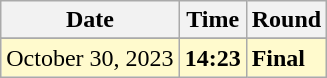<table class="wikitable">
<tr>
<th>Date</th>
<th>Time</th>
<th>Round</th>
</tr>
<tr>
</tr>
<tr style=background:lemonchiffon>
<td>October 30, 2023</td>
<td><strong>14:23</strong></td>
<td><strong>Final</strong></td>
</tr>
</table>
